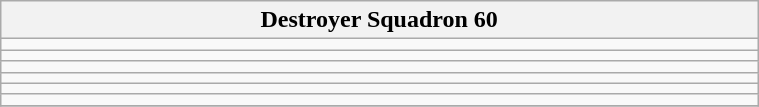<table class="wikitable" style="text-align:center" width=40%>
<tr>
<th colspan="1" width="25%" align="center">Destroyer Squadron 60</th>
</tr>
<tr>
<td></td>
</tr>
<tr>
<td></td>
</tr>
<tr>
<td></td>
</tr>
<tr>
<td></td>
</tr>
<tr>
<td></td>
</tr>
<tr>
<td></td>
</tr>
<tr>
</tr>
</table>
